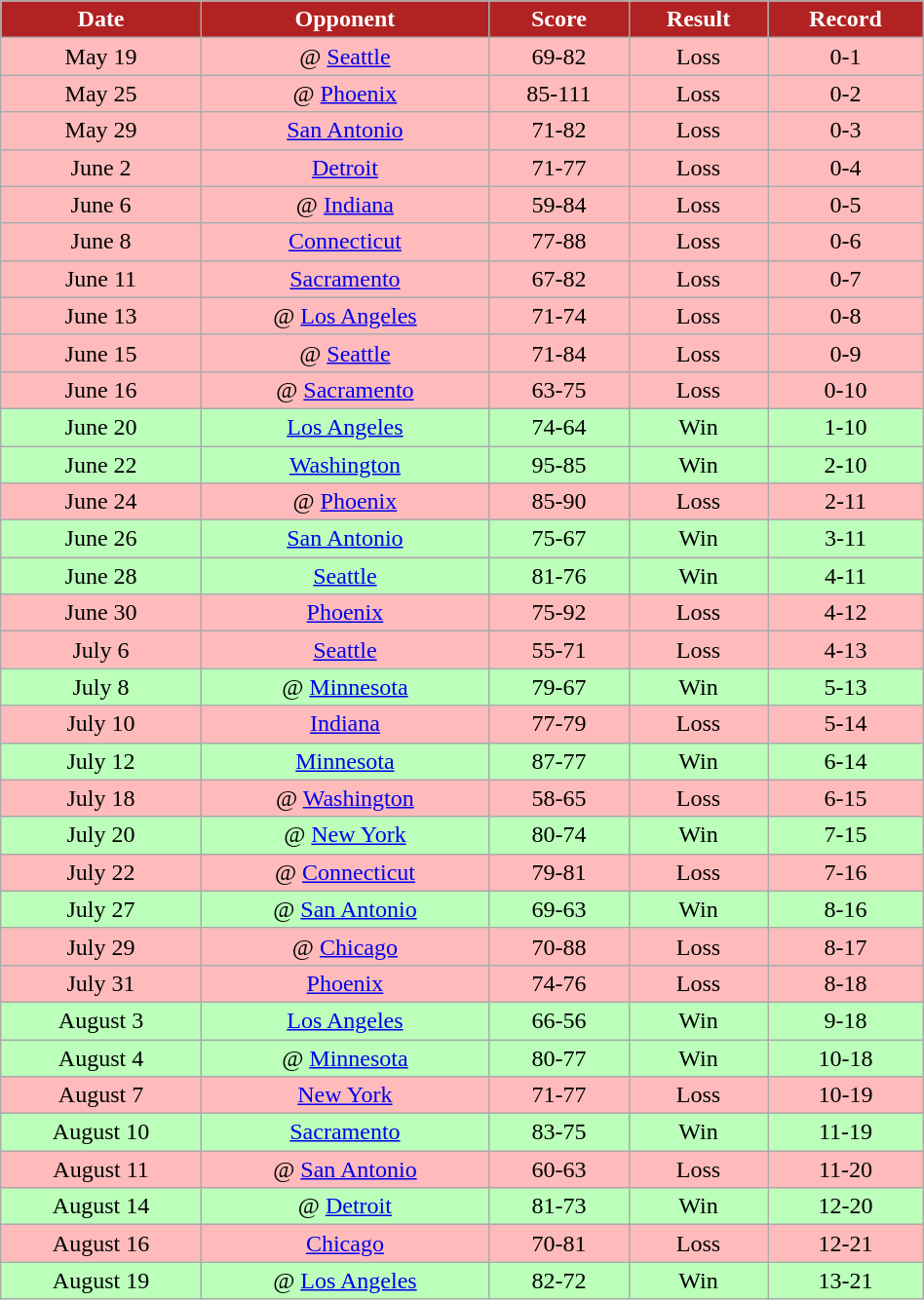<table class="wikitable" width="50%">
<tr align="center" style="background:#B22222; color:white;">
<td><strong>Date</strong></td>
<td><strong>Opponent</strong></td>
<td><strong>Score</strong></td>
<td><strong>Result</strong></td>
<td><strong>Record</strong></td>
</tr>
<tr align="center" bgcolor="ffbbbb">
<td>May 19</td>
<td>@ <a href='#'>Seattle</a></td>
<td>69-82</td>
<td>Loss</td>
<td>0-1</td>
</tr>
<tr align="center" bgcolor="ffbbbb">
<td>May 25</td>
<td>@ <a href='#'>Phoenix</a></td>
<td>85-111</td>
<td>Loss</td>
<td>0-2</td>
</tr>
<tr align="center" bgcolor="ffbbbb">
<td>May 29</td>
<td><a href='#'>San Antonio</a></td>
<td>71-82</td>
<td>Loss</td>
<td>0-3</td>
</tr>
<tr align="center" bgcolor="ffbbbb">
<td>June 2</td>
<td><a href='#'>Detroit</a></td>
<td>71-77</td>
<td>Loss</td>
<td>0-4</td>
</tr>
<tr align="center" bgcolor="ffbbbb">
<td>June 6</td>
<td>@ <a href='#'>Indiana</a></td>
<td>59-84</td>
<td>Loss</td>
<td>0-5</td>
</tr>
<tr align="center" bgcolor="ffbbbb">
<td>June 8</td>
<td><a href='#'>Connecticut</a></td>
<td>77-88</td>
<td>Loss</td>
<td>0-6</td>
</tr>
<tr align="center" bgcolor="ffbbbb">
<td>June 11</td>
<td><a href='#'>Sacramento</a></td>
<td>67-82</td>
<td>Loss</td>
<td>0-7</td>
</tr>
<tr align="center" bgcolor="ffbbbb">
<td>June 13</td>
<td>@ <a href='#'>Los Angeles</a></td>
<td>71-74</td>
<td>Loss</td>
<td>0-8</td>
</tr>
<tr align="center" bgcolor="ffbbbb">
<td>June 15</td>
<td>@ <a href='#'>Seattle</a></td>
<td>71-84</td>
<td>Loss</td>
<td>0-9</td>
</tr>
<tr align="center" bgcolor="ffbbbb">
<td>June 16</td>
<td>@ <a href='#'>Sacramento</a></td>
<td>63-75</td>
<td>Loss</td>
<td>0-10</td>
</tr>
<tr align="center" bgcolor="bbffbb">
<td>June 20</td>
<td><a href='#'>Los Angeles</a></td>
<td>74-64</td>
<td>Win</td>
<td>1-10</td>
</tr>
<tr align="center" bgcolor="bbffbb">
<td>June 22</td>
<td><a href='#'>Washington</a></td>
<td>95-85</td>
<td>Win</td>
<td>2-10</td>
</tr>
<tr align="center" bgcolor="ffbbbb">
<td>June 24</td>
<td>@ <a href='#'>Phoenix</a></td>
<td>85-90</td>
<td>Loss</td>
<td>2-11</td>
</tr>
<tr align="center" bgcolor="bbffbb">
<td>June 26</td>
<td><a href='#'>San Antonio</a></td>
<td>75-67</td>
<td>Win</td>
<td>3-11</td>
</tr>
<tr align="center" bgcolor="bbffbb">
<td>June 28</td>
<td><a href='#'>Seattle</a></td>
<td>81-76</td>
<td>Win</td>
<td>4-11</td>
</tr>
<tr align="center" bgcolor="ffbbbb">
<td>June 30</td>
<td><a href='#'>Phoenix</a></td>
<td>75-92</td>
<td>Loss</td>
<td>4-12</td>
</tr>
<tr align="center" bgcolor="ffbbbb">
<td>July 6</td>
<td><a href='#'>Seattle</a></td>
<td>55-71</td>
<td>Loss</td>
<td>4-13</td>
</tr>
<tr align="center" bgcolor="bbffbb">
<td>July 8</td>
<td>@ <a href='#'>Minnesota</a></td>
<td>79-67</td>
<td>Win</td>
<td>5-13</td>
</tr>
<tr align="center" bgcolor="ffbbbb">
<td>July 10</td>
<td><a href='#'>Indiana</a></td>
<td>77-79</td>
<td>Loss</td>
<td>5-14</td>
</tr>
<tr align="center" bgcolor="bbffbb">
<td>July 12</td>
<td><a href='#'>Minnesota</a></td>
<td>87-77</td>
<td>Win</td>
<td>6-14</td>
</tr>
<tr align="center" bgcolor="ffbbbb">
<td>July 18</td>
<td>@ <a href='#'>Washington</a></td>
<td>58-65</td>
<td>Loss</td>
<td>6-15</td>
</tr>
<tr align="center" bgcolor="bbffbb">
<td>July 20</td>
<td>@ <a href='#'>New York</a></td>
<td>80-74</td>
<td>Win</td>
<td>7-15</td>
</tr>
<tr align="center" bgcolor="ffbbbb">
<td>July 22</td>
<td>@ <a href='#'>Connecticut</a></td>
<td>79-81</td>
<td>Loss</td>
<td>7-16</td>
</tr>
<tr align="center" bgcolor="bbffbb">
<td>July 27</td>
<td>@ <a href='#'>San Antonio</a></td>
<td>69-63</td>
<td>Win</td>
<td>8-16</td>
</tr>
<tr align="center" bgcolor="ffbbbb">
<td>July 29</td>
<td>@ <a href='#'>Chicago</a></td>
<td>70-88</td>
<td>Loss</td>
<td>8-17</td>
</tr>
<tr align="center" bgcolor="ffbbbb">
<td>July 31</td>
<td><a href='#'>Phoenix</a></td>
<td>74-76</td>
<td>Loss</td>
<td>8-18</td>
</tr>
<tr align="center" bgcolor="bbffbb">
<td>August 3</td>
<td><a href='#'>Los Angeles</a></td>
<td>66-56</td>
<td>Win</td>
<td>9-18</td>
</tr>
<tr align="center" bgcolor="bbffbb">
<td>August 4</td>
<td>@ <a href='#'>Minnesota</a></td>
<td>80-77</td>
<td>Win</td>
<td>10-18</td>
</tr>
<tr align="center" bgcolor="ffbbbb">
<td>August 7</td>
<td><a href='#'>New York</a></td>
<td>71-77</td>
<td>Loss</td>
<td>10-19</td>
</tr>
<tr align="center" bgcolor="bbffbb">
<td>August 10</td>
<td><a href='#'>Sacramento</a></td>
<td>83-75</td>
<td>Win</td>
<td>11-19</td>
</tr>
<tr align="center" bgcolor="ffbbbb">
<td>August 11</td>
<td>@ <a href='#'>San Antonio</a></td>
<td>60-63</td>
<td>Loss</td>
<td>11-20</td>
</tr>
<tr align="center" bgcolor="bbffbb">
<td>August 14</td>
<td>@ <a href='#'>Detroit</a></td>
<td>81-73</td>
<td>Win</td>
<td>12-20</td>
</tr>
<tr align="center" bgcolor="ffbbbb">
<td>August 16</td>
<td><a href='#'>Chicago</a></td>
<td>70-81</td>
<td>Loss</td>
<td>12-21</td>
</tr>
<tr align="center" bgcolor="bbffbb">
<td>August 19</td>
<td>@ <a href='#'>Los Angeles</a></td>
<td>82-72</td>
<td>Win</td>
<td>13-21</td>
</tr>
</table>
